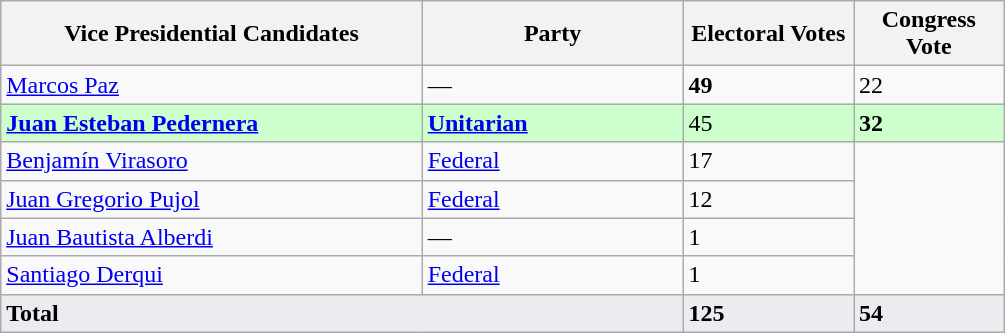<table class="wikitable" width="53%">
<tr>
<th width="42%">Vice Presidential Candidates</th>
<th width="26%">Party</th>
<th width="17%">Electoral Votes</th>
<th width="20%">Congress Vote</th>
</tr>
<tr>
<td><a href='#'>Marcos Paz</a></td>
<td>—</td>
<td><strong>49</strong></td>
<td>22</td>
</tr>
<tr style="background:#cfc;">
<td><strong><a href='#'>Juan Esteban Pedernera</a></strong></td>
<td><strong><a href='#'>Unitarian</a></strong></td>
<td>45</td>
<td><strong>32</strong></td>
</tr>
<tr>
<td><a href='#'>Benjamín Virasoro</a></td>
<td><a href='#'>Federal</a></td>
<td>17</td>
<td rowspan="4"></td>
</tr>
<tr>
<td><a href='#'>Juan Gregorio Pujol</a></td>
<td><a href='#'>Federal</a></td>
<td>12</td>
</tr>
<tr>
<td><a href='#'>Juan Bautista Alberdi</a></td>
<td>—</td>
<td>1</td>
</tr>
<tr>
<td><a href='#'>Santiago Derqui</a></td>
<td><a href='#'>Federal</a></td>
<td>1</td>
</tr>
<tr style="background:#EAECF0;">
<td colspan=2><strong>Total</strong></td>
<td><strong>125</strong></td>
<td><strong>54</strong></td>
</tr>
</table>
